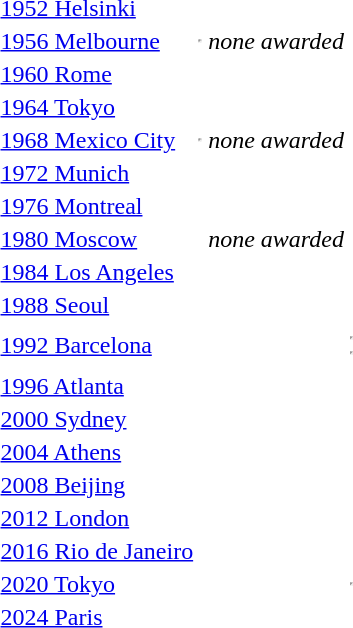<table>
<tr>
<td><a href='#'>1952 Helsinki</a><br></td>
<td></td>
<td></td>
<td></td>
</tr>
<tr>
<td><a href='#'>1956 Melbourne</a><br></td>
<td><hr></td>
<td align="center"><em>none awarded</em></td>
<td></td>
</tr>
<tr>
<td><a href='#'>1960 Rome</a><br></td>
<td></td>
<td></td>
<td></td>
</tr>
<tr>
<td><a href='#'>1964 Tokyo</a><br></td>
<td></td>
<td></td>
<td></td>
</tr>
<tr>
<td><a href='#'>1968 Mexico City</a><br></td>
<td><hr></td>
<td align="center"><em>none awarded</em></td>
<td></td>
</tr>
<tr>
<td><a href='#'>1972 Munich</a><br></td>
<td></td>
<td></td>
<td></td>
</tr>
<tr>
<td><a href='#'>1976 Montreal</a><br></td>
<td></td>
<td></td>
<td></td>
</tr>
<tr>
<td rowspan="2"><a href='#'>1980 Moscow</a><br></td>
<td></td>
<td rowspan="2" align="center"><em>none awarded</em></td>
<td></td>
</tr>
<tr>
<td></td>
<td></td>
</tr>
<tr>
<td><a href='#'>1984 Los Angeles</a><br></td>
<td></td>
<td></td>
<td></td>
</tr>
<tr>
<td><a href='#'>1988 Seoul</a><br></td>
<td></td>
<td></td>
<td></td>
</tr>
<tr>
<td><a href='#'>1992 Barcelona</a><br></td>
<td></td>
<td></td>
<td><hr><hr></td>
</tr>
<tr>
<td><a href='#'>1996 Atlanta</a><br></td>
<td></td>
<td></td>
<td></td>
</tr>
<tr>
<td><a href='#'>2000 Sydney</a><br></td>
<td></td>
<td></td>
<td></td>
</tr>
<tr>
<td><a href='#'>2004 Athens</a><br></td>
<td></td>
<td></td>
<td></td>
</tr>
<tr>
<td><a href='#'>2008 Beijing</a><br></td>
<td></td>
<td></td>
<td></td>
</tr>
<tr>
<td><a href='#'>2012 London</a><br></td>
<td></td>
<td></td>
<td></td>
</tr>
<tr>
<td><a href='#'>2016 Rio de Janeiro</a><br></td>
<td></td>
<td></td>
<td></td>
</tr>
<tr>
<td><a href='#'>2020 Tokyo</a><br></td>
<td></td>
<td></td>
<td><hr></td>
</tr>
<tr>
<td><a href='#'>2024 Paris</a><br></td>
<td></td>
<td></td>
<td></td>
</tr>
</table>
